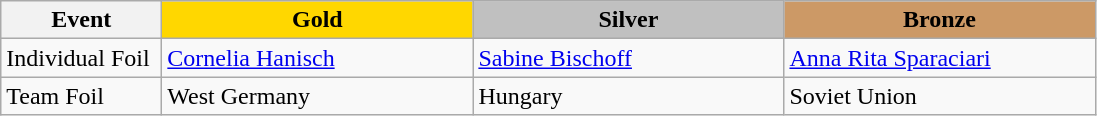<table class="wikitable">
<tr>
<th width="100">Event</th>
<th style="background-color:gold;" width="200"> Gold</th>
<th style="background-color:silver;" width="200"> Silver</th>
<th style="background-color:#CC9966;" width="200"> Bronze</th>
</tr>
<tr>
<td>Individual Foil</td>
<td> <a href='#'>Cornelia Hanisch</a></td>
<td> <a href='#'>Sabine Bischoff</a></td>
<td> <a href='#'>Anna Rita Sparaciari</a></td>
</tr>
<tr>
<td>Team Foil</td>
<td> West Germany</td>
<td> Hungary</td>
<td> Soviet Union</td>
</tr>
</table>
